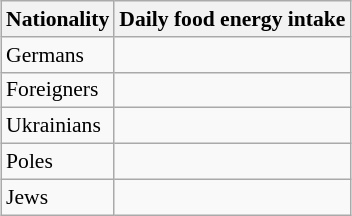<table class="wikitable" style="float:right; margin:0 0.5em 0.5em 1em; font-size:90%">
<tr>
<th>Nationality</th>
<th>Daily food energy intake</th>
</tr>
<tr>
<td>Germans</td>
<td></td>
</tr>
<tr>
<td>Foreigners</td>
<td></td>
</tr>
<tr>
<td>Ukrainians</td>
<td></td>
</tr>
<tr>
<td>Poles</td>
<td></td>
</tr>
<tr>
<td>Jews</td>
<td></td>
</tr>
</table>
